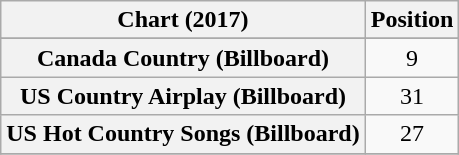<table class="wikitable sortable plainrowheaders" style="text-align:center">
<tr>
<th scope="col">Chart (2017)</th>
<th scope="col">Position</th>
</tr>
<tr>
</tr>
<tr>
<th scope="row">Canada Country (Billboard)</th>
<td>9</td>
</tr>
<tr>
<th scope="row">US Country Airplay (Billboard)</th>
<td>31</td>
</tr>
<tr>
<th scope="row">US Hot Country Songs (Billboard)</th>
<td>27</td>
</tr>
<tr>
</tr>
</table>
